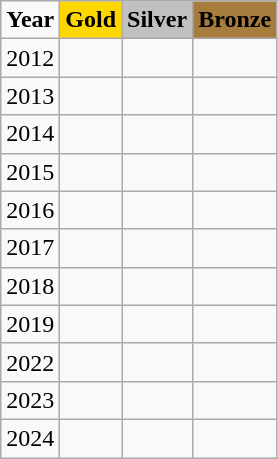<table class="wikitable">
<tr>
<td><strong>Year</strong></td>
<td !align="center" bgcolor="gold" colspan="1"><strong>Gold</strong></td>
<td !align="center" bgcolor="silver" colspan="1"><strong>Silver</strong></td>
<td !align="center" bgcolor="#a67d3d" colspan="1"><strong>Bronze</strong></td>
</tr>
<tr>
<td>2012</td>
<td></td>
<td></td>
<td></td>
</tr>
<tr>
<td>2013</td>
<td></td>
<td></td>
<td></td>
</tr>
<tr>
<td>2014</td>
<td></td>
<td></td>
<td></td>
</tr>
<tr>
<td>2015</td>
<td></td>
<td></td>
<td></td>
</tr>
<tr>
<td>2016</td>
<td></td>
<td></td>
<td></td>
</tr>
<tr>
<td>2017</td>
<td></td>
<td></td>
<td></td>
</tr>
<tr>
<td>2018</td>
<td></td>
<td></td>
<td></td>
</tr>
<tr>
<td>2019</td>
<td></td>
<td></td>
<td></td>
</tr>
<tr>
<td>2022</td>
<td></td>
<td></td>
<td></td>
</tr>
<tr>
<td>2023</td>
<td></td>
<td></td>
<td></td>
</tr>
<tr>
<td>2024</td>
<td></td>
<td></td>
<td></td>
</tr>
</table>
